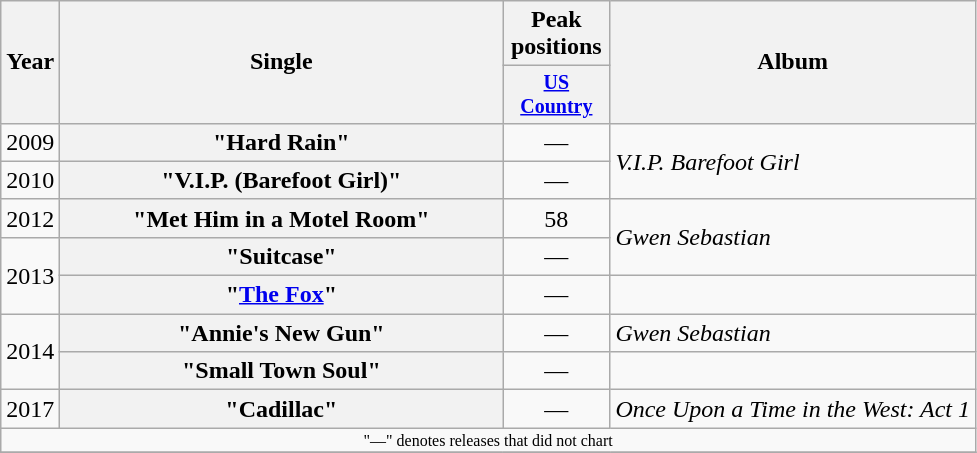<table class="wikitable plainrowheaders" style="text-align:center">
<tr>
<th rowspan="2">Year</th>
<th rowspan="2" style="width:18em;">Single</th>
<th colspan="1">Peak positions</th>
<th rowspan="2">Album</th>
</tr>
<tr style="font-size:smaller;">
<th width="65"><a href='#'>US Country</a></th>
</tr>
<tr>
<td>2009</td>
<th scope="row">"Hard Rain"</th>
<td>—</td>
<td align="left" rowspan="2"><em>V.I.P. Barefoot Girl</em></td>
</tr>
<tr>
<td>2010</td>
<th scope="row">"V.I.P. (Barefoot Girl)"</th>
<td>—</td>
</tr>
<tr>
<td>2012</td>
<th scope="row">"Met Him in a Motel Room"</th>
<td>58</td>
<td align="left" rowspan="2"><em>Gwen Sebastian</em></td>
</tr>
<tr>
<td rowspan="2">2013</td>
<th scope="row">"Suitcase"</th>
<td>—</td>
</tr>
<tr>
<th scope="row">"<a href='#'>The Fox</a>"</th>
<td>—</td>
<td></td>
</tr>
<tr>
<td rowspan="2">2014</td>
<th scope="row">"Annie's New Gun" </th>
<td>—</td>
<td align="left"><em>Gwen Sebastian</em></td>
</tr>
<tr>
<th scope="row">"Small Town Soul"</th>
<td>—</td>
<td></td>
</tr>
<tr>
<td>2017</td>
<th scope="row">"Cadillac"</th>
<td>—</td>
<td align="left"><em>Once Upon a Time in the West: Act 1</em></td>
</tr>
<tr>
<td colspan="4" style="font-size:8pt">"—" denotes releases that did not chart</td>
</tr>
<tr>
</tr>
</table>
